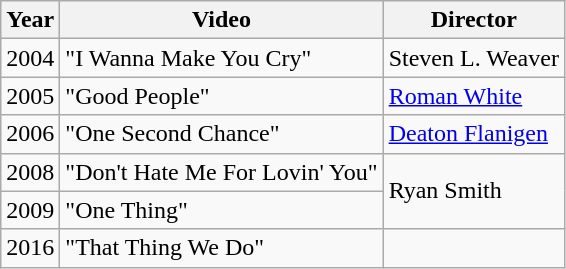<table class="wikitable" border="1">
<tr>
<th>Year</th>
<th>Video</th>
<th>Director</th>
</tr>
<tr>
<td>2004</td>
<td>"I Wanna Make You Cry"</td>
<td>Steven L. Weaver</td>
</tr>
<tr>
<td>2005</td>
<td>"Good People"</td>
<td><a href='#'>Roman White</a></td>
</tr>
<tr>
<td>2006</td>
<td>"One Second Chance"</td>
<td><a href='#'>Deaton Flanigen</a></td>
</tr>
<tr>
<td>2008</td>
<td>"Don't Hate Me For Lovin' You"</td>
<td rowspan=2>Ryan Smith</td>
</tr>
<tr>
<td>2009</td>
<td>"One Thing"</td>
</tr>
<tr>
<td>2016</td>
<td>"That Thing We Do"</td>
</tr>
</table>
